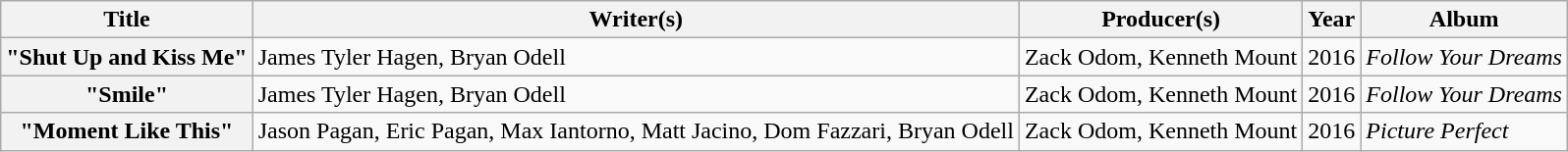<table class="wikitable plainrowheaders" style="text-align:left;">
<tr>
<th scope="col">Title</th>
<th scope="col">Writer(s)</th>
<th scope="col">Producer(s)</th>
<th scope="col">Year</th>
<th scope="col">Album</th>
</tr>
<tr>
<th scope="row">"Shut Up and Kiss Me"</th>
<td>James Tyler Hagen, Bryan Odell</td>
<td>Zack Odom, Kenneth Mount</td>
<td>2016</td>
<td><em>Follow Your Dreams</em></td>
</tr>
<tr>
<th scope="row">"Smile"</th>
<td>James Tyler Hagen, Bryan Odell</td>
<td>Zack Odom, Kenneth Mount</td>
<td>2016</td>
<td><em>Follow Your Dreams</em></td>
</tr>
<tr>
<th scope="row">"Moment Like This"</th>
<td>Jason Pagan, Eric Pagan, Max Iantorno, Matt Jacino, Dom Fazzari, Bryan Odell</td>
<td>Zack Odom, Kenneth Mount</td>
<td>2016</td>
<td><em>Picture Perfect</em></td>
</tr>
</table>
